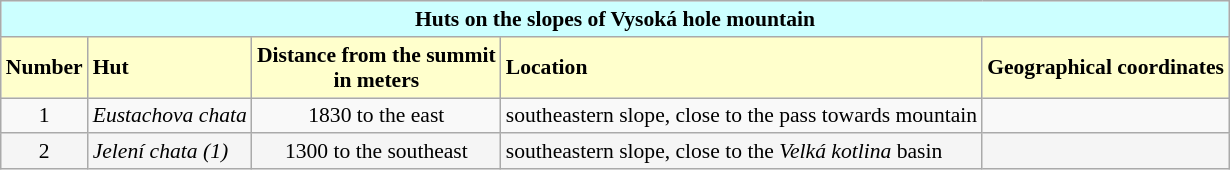<table class="wikitable" style="font-size:90%">
<tr>
<td colspan="5" align="center" bgcolor="#CCFFFF"> <strong>Huts on the slopes of Vysoká hole mountain</strong></td>
</tr>
<tr bgcolor="#FFFFCC">
<td align="center"><strong>Number</strong></td>
<td><strong>Hut</strong></td>
<td align="center"><strong>Distance from the summit</strong><br><strong>in meters</strong></td>
<td><strong>Location</strong></td>
<td align="center"><strong>Geographical coordinates</strong></td>
</tr>
<tr>
<td align="center">1</td>
<td><em>Eustachova chata</em></td>
<td align="center">1830 to the east</td>
<td>southeastern slope, close to the pass towards  mountain</td>
<td align="center"></td>
</tr>
<tr bgcolor="#F5F5F5">
<td align="center">2</td>
<td><em>Jelení chata (1)</em></td>
<td align="center">1300 to the southeast</td>
<td>southeastern slope, close to the <em>Velká kotlina</em> basin</td>
<td align="center"></td>
</tr>
</table>
